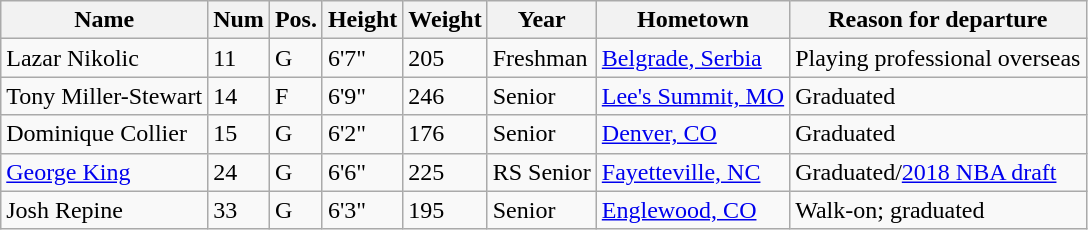<table class="wikitable sortable" style="font-size:100%;" border="1">
<tr>
<th>Name</th>
<th>Num</th>
<th>Pos.</th>
<th>Height</th>
<th>Weight</th>
<th>Year</th>
<th>Hometown</th>
<th class="unsortable">Reason for departure</th>
</tr>
<tr>
<td>Lazar Nikolic</td>
<td>11</td>
<td>G</td>
<td>6'7"</td>
<td>205</td>
<td>Freshman</td>
<td><a href='#'>Belgrade, Serbia</a></td>
<td>Playing professional overseas</td>
</tr>
<tr>
<td>Tony Miller-Stewart</td>
<td>14</td>
<td>F</td>
<td>6'9"</td>
<td>246</td>
<td>Senior</td>
<td><a href='#'>Lee's Summit, MO</a></td>
<td>Graduated</td>
</tr>
<tr>
<td>Dominique Collier</td>
<td>15</td>
<td>G</td>
<td>6'2"</td>
<td>176</td>
<td>Senior</td>
<td><a href='#'>Denver, CO</a></td>
<td>Graduated</td>
</tr>
<tr>
<td><a href='#'>George King</a></td>
<td>24</td>
<td>G</td>
<td>6'6"</td>
<td>225</td>
<td>RS Senior</td>
<td><a href='#'>Fayetteville, NC</a></td>
<td>Graduated/<a href='#'>2018 NBA draft</a></td>
</tr>
<tr>
<td>Josh Repine</td>
<td>33</td>
<td>G</td>
<td>6'3"</td>
<td>195</td>
<td>Senior</td>
<td><a href='#'>Englewood, CO</a></td>
<td>Walk-on; graduated</td>
</tr>
</table>
